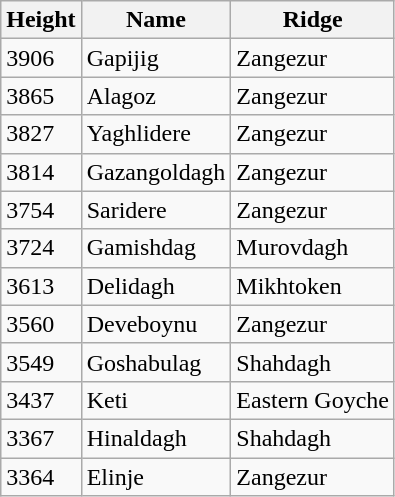<table class="wikitable sortable">
<tr>
<th>Height</th>
<th>Name</th>
<th>Ridge</th>
</tr>
<tr>
<td>3906</td>
<td>Gapijig</td>
<td>Zangezur</td>
</tr>
<tr>
<td>3865</td>
<td>Alagoz</td>
<td>Zangezur</td>
</tr>
<tr>
<td>3827</td>
<td>Yaghlidere</td>
<td>Zangezur</td>
</tr>
<tr>
<td>3814</td>
<td>Gazangoldagh</td>
<td>Zangezur</td>
</tr>
<tr>
<td>3754</td>
<td>Saridere</td>
<td>Zangezur</td>
</tr>
<tr>
<td>3724</td>
<td>Gamishdag</td>
<td>Murovdagh</td>
</tr>
<tr>
<td>3613</td>
<td>Delidagh</td>
<td>Mikhtoken</td>
</tr>
<tr>
<td>3560</td>
<td>Deveboynu</td>
<td>Zangezur</td>
</tr>
<tr>
<td>3549</td>
<td>Goshabulag</td>
<td>Shahdagh</td>
</tr>
<tr>
<td>3437</td>
<td>Keti</td>
<td>Eastern Goyche</td>
</tr>
<tr>
<td>3367</td>
<td>Hinaldagh</td>
<td>Shahdagh</td>
</tr>
<tr>
<td>3364</td>
<td>Elinje</td>
<td>Zangezur</td>
</tr>
</table>
